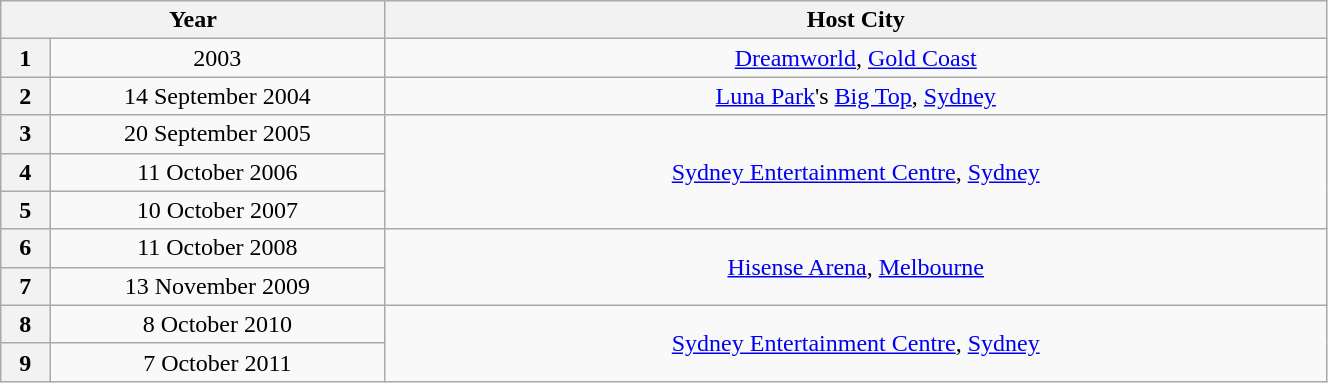<table class="wikitable plainrowheaders" style="text-align:center; width:70%;">
<tr>
<th colspan="2" scope="col" style="width:05%;">Year</th>
<th scope="col" style="width:15%;">Host City</th>
</tr>
<tr>
<th>1</th>
<td>2003</td>
<td><a href='#'>Dreamworld</a>, <a href='#'>Gold Coast</a></td>
</tr>
<tr>
<th>2</th>
<td>14 September 2004</td>
<td><a href='#'>Luna Park</a>'s <a href='#'>Big Top</a>, <a href='#'>Sydney</a></td>
</tr>
<tr>
<th>3</th>
<td>20 September 2005</td>
<td rowspan="3"><a href='#'>Sydney Entertainment Centre</a>, <a href='#'>Sydney</a></td>
</tr>
<tr>
<th>4</th>
<td>11 October 2006</td>
</tr>
<tr>
<th>5</th>
<td>10 October 2007</td>
</tr>
<tr>
<th>6</th>
<td>11 October 2008</td>
<td rowspan="2"><a href='#'>Hisense Arena</a>, <a href='#'>Melbourne</a></td>
</tr>
<tr>
<th>7</th>
<td>13 November 2009</td>
</tr>
<tr>
<th>8</th>
<td>8 October 2010</td>
<td rowspan="2"><a href='#'>Sydney Entertainment Centre</a>, <a href='#'>Sydney</a></td>
</tr>
<tr>
<th>9</th>
<td>7 October 2011</td>
</tr>
</table>
